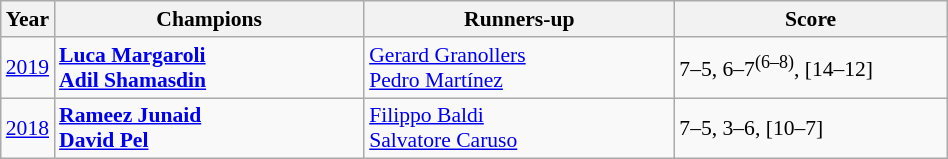<table class="wikitable" style="font-size:90%">
<tr>
<th>Year</th>
<th width="200">Champions</th>
<th width="200">Runners-up</th>
<th width="175">Score</th>
</tr>
<tr>
<td><a href='#'>2019</a></td>
<td> <strong><a href='#'>Luca Margaroli</a></strong><br> <strong><a href='#'>Adil Shamasdin</a></strong></td>
<td> <a href='#'>Gerard Granollers</a><br> <a href='#'>Pedro Martínez</a></td>
<td>7–5, 6–7<sup>(6–8)</sup>, [14–12]</td>
</tr>
<tr>
<td><a href='#'>2018</a></td>
<td> <strong><a href='#'>Rameez Junaid</a></strong><br> <strong><a href='#'>David Pel</a></strong></td>
<td> <a href='#'>Filippo Baldi</a><br> <a href='#'>Salvatore Caruso</a></td>
<td>7–5, 3–6, [10–7]</td>
</tr>
</table>
